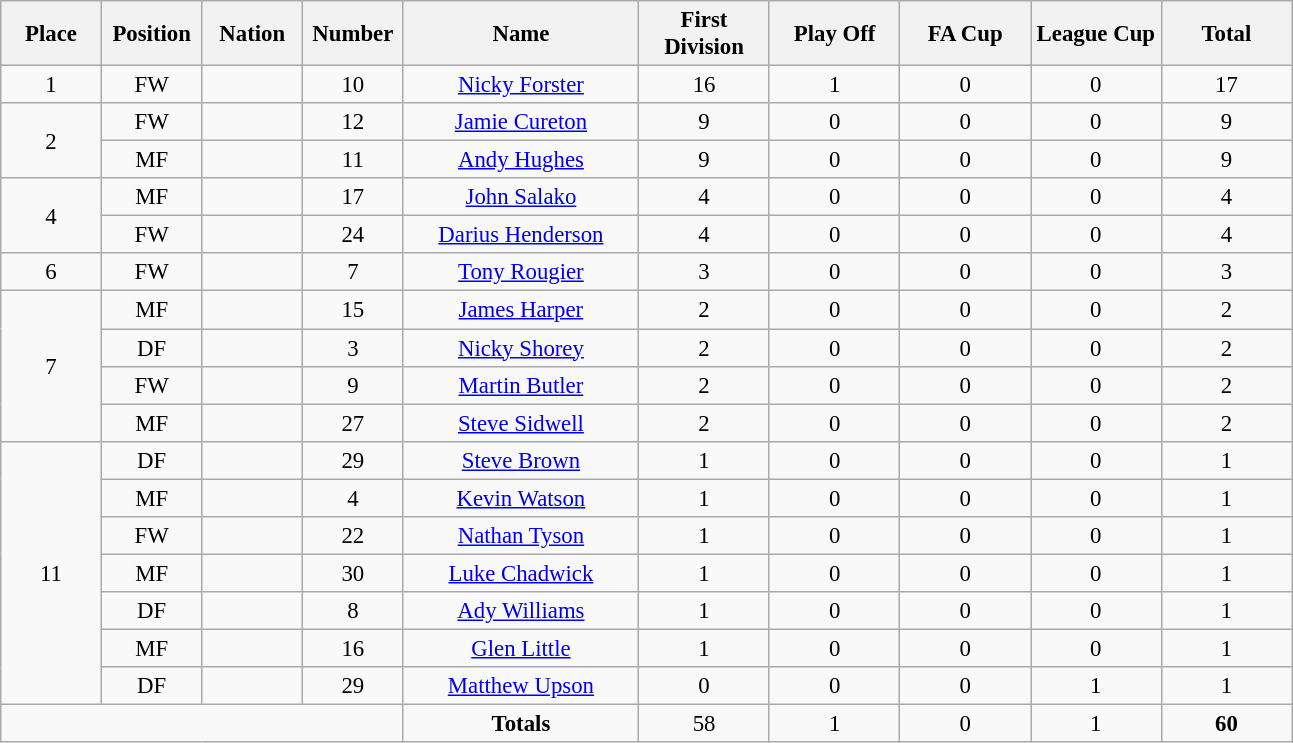<table class="wikitable" style="font-size: 95%; text-align: center;">
<tr>
<th width=60>Place</th>
<th width=60>Position</th>
<th width=60>Nation</th>
<th width=60>Number</th>
<th width=150>Name</th>
<th width=80>First Division</th>
<th width=80>Play Off</th>
<th width=80>FA Cup</th>
<th width=80>League Cup</th>
<th width=80>Total</th>
</tr>
<tr>
<td>1</td>
<td>FW</td>
<td></td>
<td>10</td>
<td><a href='#'>Nicky Forster</a></td>
<td>16</td>
<td>1</td>
<td>0</td>
<td>0</td>
<td>17</td>
</tr>
<tr>
<td rowspan="2">2</td>
<td>FW</td>
<td></td>
<td>12</td>
<td><a href='#'>Jamie Cureton</a></td>
<td>9</td>
<td>0</td>
<td>0</td>
<td>0</td>
<td>9</td>
</tr>
<tr>
<td>MF</td>
<td></td>
<td>11</td>
<td><a href='#'>Andy Hughes</a></td>
<td>9</td>
<td>0</td>
<td>0</td>
<td>0</td>
<td>9</td>
</tr>
<tr>
<td rowspan="2">4</td>
<td>MF</td>
<td></td>
<td>17</td>
<td><a href='#'>John Salako</a></td>
<td>4</td>
<td>0</td>
<td>0</td>
<td>0</td>
<td>4</td>
</tr>
<tr>
<td>FW</td>
<td></td>
<td>24</td>
<td><a href='#'>Darius Henderson</a></td>
<td>4</td>
<td>0</td>
<td>0</td>
<td>0</td>
<td>4</td>
</tr>
<tr>
<td>6</td>
<td>FW</td>
<td></td>
<td>7</td>
<td><a href='#'>Tony Rougier</a></td>
<td>3</td>
<td>0</td>
<td>0</td>
<td>0</td>
<td>3</td>
</tr>
<tr>
<td rowspan="4">7</td>
<td>MF</td>
<td></td>
<td>15</td>
<td><a href='#'>James Harper</a></td>
<td>2</td>
<td>0</td>
<td>0</td>
<td>0</td>
<td>2</td>
</tr>
<tr>
<td>DF</td>
<td></td>
<td>3</td>
<td><a href='#'>Nicky Shorey</a></td>
<td>2</td>
<td>0</td>
<td>0</td>
<td>0</td>
<td>2</td>
</tr>
<tr>
<td>FW</td>
<td></td>
<td>9</td>
<td><a href='#'>Martin Butler</a></td>
<td>2</td>
<td>0</td>
<td>0</td>
<td>0</td>
<td>2</td>
</tr>
<tr>
<td>MF</td>
<td></td>
<td>27</td>
<td><a href='#'>Steve Sidwell</a></td>
<td>2</td>
<td>0</td>
<td>0</td>
<td>0</td>
<td>2</td>
</tr>
<tr>
<td rowspan="7">11</td>
<td>DF</td>
<td></td>
<td>29</td>
<td><a href='#'>Steve Brown</a></td>
<td>1</td>
<td>0</td>
<td>0</td>
<td>0</td>
<td>1</td>
</tr>
<tr>
<td>MF</td>
<td></td>
<td>4</td>
<td><a href='#'>Kevin Watson</a></td>
<td>1</td>
<td>0</td>
<td>0</td>
<td>0</td>
<td>1</td>
</tr>
<tr>
<td>FW</td>
<td></td>
<td>22</td>
<td><a href='#'>Nathan Tyson</a></td>
<td>1</td>
<td>0</td>
<td>0</td>
<td>0</td>
<td>1</td>
</tr>
<tr>
<td>MF</td>
<td></td>
<td>30</td>
<td><a href='#'>Luke Chadwick</a></td>
<td>1</td>
<td>0</td>
<td>0</td>
<td>0</td>
<td>1</td>
</tr>
<tr>
<td>DF</td>
<td></td>
<td>8</td>
<td><a href='#'>Ady Williams</a></td>
<td>1</td>
<td>0</td>
<td>0</td>
<td>0</td>
<td>1</td>
</tr>
<tr>
<td>MF</td>
<td></td>
<td>16</td>
<td><a href='#'>Glen Little</a></td>
<td>1</td>
<td>0</td>
<td>0</td>
<td>0</td>
<td>1</td>
</tr>
<tr>
<td>DF</td>
<td></td>
<td>29</td>
<td><a href='#'>Matthew Upson</a></td>
<td>0</td>
<td>0</td>
<td>0</td>
<td>1</td>
<td>1</td>
</tr>
<tr>
<td colspan="4"></td>
<td><strong>Totals</strong></td>
<td>58</td>
<td>1</td>
<td>0</td>
<td>1</td>
<td><strong>60</strong></td>
</tr>
</table>
